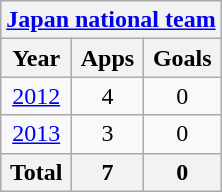<table class="wikitable" style="text-align:center">
<tr>
<th colspan=3><a href='#'>Japan national team</a></th>
</tr>
<tr>
<th>Year</th>
<th>Apps</th>
<th>Goals</th>
</tr>
<tr>
<td><a href='#'>2012</a></td>
<td>4</td>
<td>0</td>
</tr>
<tr>
<td><a href='#'>2013</a></td>
<td>3</td>
<td>0</td>
</tr>
<tr>
<th>Total</th>
<th>7</th>
<th>0</th>
</tr>
</table>
